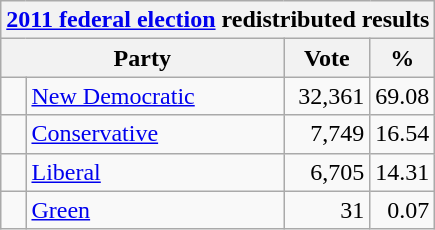<table class="wikitable">
<tr>
<th colspan="4"><a href='#'>2011 federal election</a> redistributed results</th>
</tr>
<tr>
<th bgcolor="#DDDDFF" width="130px" colspan="2">Party</th>
<th bgcolor="#DDDDFF" width="50px">Vote</th>
<th bgcolor="#DDDDFF" width="30px">%</th>
</tr>
<tr>
<td> </td>
<td><a href='#'>New Democratic</a></td>
<td align=right>32,361</td>
<td align=right>69.08</td>
</tr>
<tr>
<td> </td>
<td><a href='#'>Conservative</a></td>
<td align=right>7,749</td>
<td align=right>16.54</td>
</tr>
<tr>
<td> </td>
<td><a href='#'>Liberal</a></td>
<td align=right>6,705</td>
<td align=right>14.31</td>
</tr>
<tr>
<td> </td>
<td><a href='#'>Green</a></td>
<td align=right>31</td>
<td align=right>0.07</td>
</tr>
</table>
